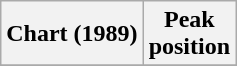<table class="wikitable sortable plainrowheaders" style="text-align:center">
<tr>
<th scope="col">Chart (1989)</th>
<th scope="col">Peak<br>position</th>
</tr>
<tr>
</tr>
</table>
